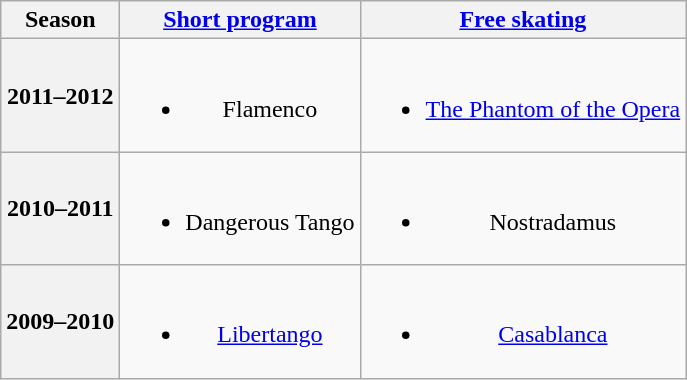<table class="wikitable" style="text-align:center">
<tr>
<th>Season</th>
<th><a href='#'>Short program</a></th>
<th><a href='#'>Free skating</a></th>
</tr>
<tr>
<th>2011–2012 <br> </th>
<td><br><ul><li>Flamenco <br></li></ul></td>
<td><br><ul><li><a href='#'>The Phantom of the Opera</a> <br></li></ul></td>
</tr>
<tr>
<th>2010–2011 <br> </th>
<td><br><ul><li>Dangerous Tango <br></li></ul></td>
<td><br><ul><li>Nostradamus <br></li></ul></td>
</tr>
<tr>
<th>2009–2010 <br> </th>
<td><br><ul><li><a href='#'>Libertango</a> <br></li></ul></td>
<td><br><ul><li><a href='#'>Casablanca</a> <br></li></ul></td>
</tr>
</table>
